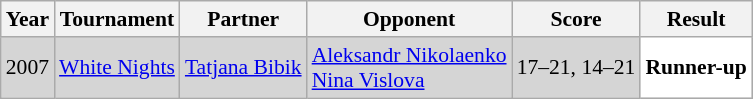<table class="sortable wikitable" style="font-size: 90%;">
<tr>
<th>Year</th>
<th>Tournament</th>
<th>Partner</th>
<th>Opponent</th>
<th>Score</th>
<th>Result</th>
</tr>
<tr style="background:#D5D5D5">
<td align="center">2007</td>
<td align="left"><a href='#'>White Nights</a></td>
<td align="left"> <a href='#'>Tatjana Bibik</a></td>
<td align="left"> <a href='#'>Aleksandr Nikolaenko</a> <br>  <a href='#'>Nina Vislova</a></td>
<td align="left">17–21, 14–21</td>
<td style="text-align:left; background:white"> <strong>Runner-up</strong></td>
</tr>
</table>
